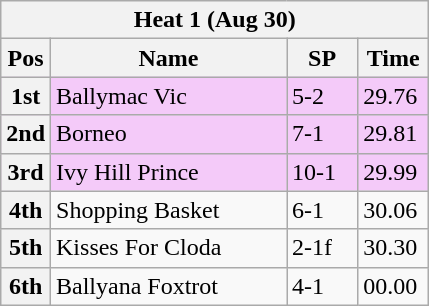<table class="wikitable">
<tr>
<th colspan="6">Heat 1 (Aug 30)</th>
</tr>
<tr>
<th width=20>Pos</th>
<th width=150>Name</th>
<th width=40>SP</th>
<th width=40>Time</th>
</tr>
<tr style="background: #f4caf9;">
<th>1st</th>
<td>Ballymac Vic</td>
<td>5-2</td>
<td>29.76</td>
</tr>
<tr style="background: #f4caf9;">
<th>2nd</th>
<td>Borneo</td>
<td>7-1</td>
<td>29.81</td>
</tr>
<tr style="background: #f4caf9;">
<th>3rd</th>
<td>Ivy Hill Prince</td>
<td>10-1</td>
<td>29.99</td>
</tr>
<tr>
<th>4th</th>
<td>Shopping Basket</td>
<td>6-1</td>
<td>30.06</td>
</tr>
<tr>
<th>5th</th>
<td>Kisses For Cloda</td>
<td>2-1f</td>
<td>30.30</td>
</tr>
<tr>
<th>6th</th>
<td>Ballyana Foxtrot</td>
<td>4-1</td>
<td>00.00</td>
</tr>
</table>
